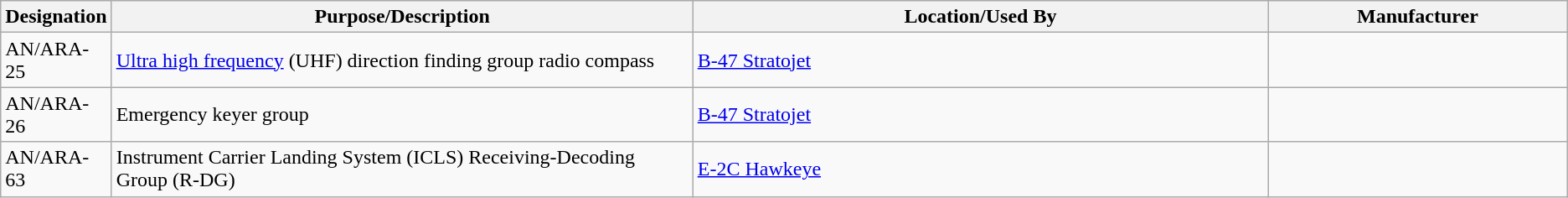<table class="wikitable sortable">
<tr>
<th scope="col">Designation</th>
<th scope="col" style="width: 500px;">Purpose/Description</th>
<th scope="col" style="width: 500px;">Location/Used By</th>
<th scope="col" style="width: 250px;">Manufacturer</th>
</tr>
<tr>
<td>AN/ARA-25</td>
<td><a href='#'>Ultra high frequency</a> (UHF) direction finding group radio compass</td>
<td><a href='#'>B-47 Stratojet</a></td>
<td></td>
</tr>
<tr>
<td>AN/ARA-26</td>
<td>Emergency keyer group</td>
<td><a href='#'>B-47 Stratojet</a></td>
<td></td>
</tr>
<tr>
<td>AN/ARA-63</td>
<td>Instrument Carrier Landing System (ICLS) Receiving-Decoding Group (R-DG)</td>
<td><a href='#'>E-2C Hawkeye</a></td>
<td></td>
</tr>
</table>
